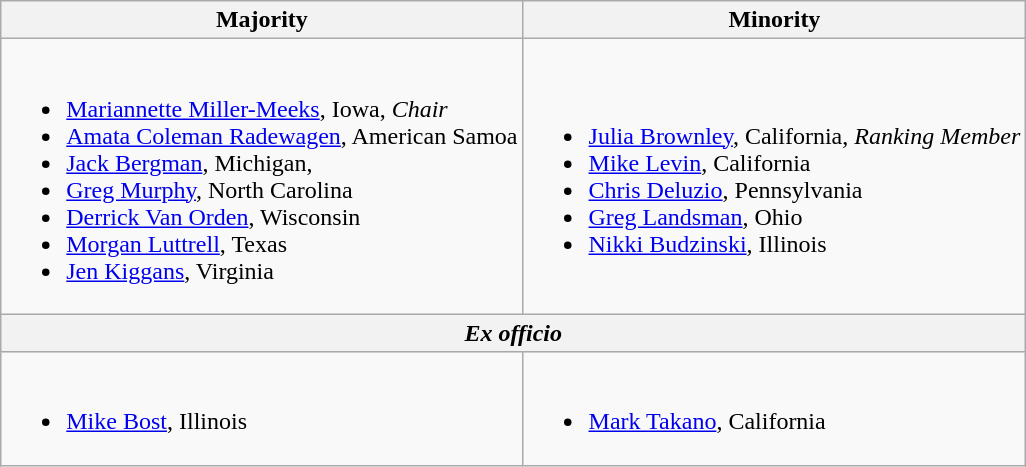<table class=wikitable>
<tr>
<th>Majority</th>
<th>Minority</th>
</tr>
<tr>
<td><br><ul><li><a href='#'>Mariannette Miller-Meeks</a>, Iowa, <em>Chair</em></li><li><a href='#'>Amata Coleman Radewagen</a>, American Samoa</li><li><a href='#'>Jack Bergman</a>, Michigan,</li><li><a href='#'>Greg Murphy</a>, North Carolina</li><li><a href='#'>Derrick Van Orden</a>, Wisconsin</li><li><a href='#'>Morgan Luttrell</a>, Texas</li><li><a href='#'>Jen Kiggans</a>, Virginia</li></ul></td>
<td><br><ul><li><a href='#'>Julia Brownley</a>, California, <em>Ranking Member</em></li><li><a href='#'>Mike Levin</a>, California</li><li><a href='#'>Chris Deluzio</a>, Pennsylvania</li><li><a href='#'>Greg Landsman</a>, Ohio</li><li><a href='#'>Nikki Budzinski</a>, Illinois</li></ul></td>
</tr>
<tr>
<th colspan=2><em>Ex officio</em></th>
</tr>
<tr>
<td><br><ul><li><a href='#'>Mike Bost</a>, Illinois</li></ul></td>
<td><br><ul><li><a href='#'>Mark Takano</a>, California</li></ul></td>
</tr>
</table>
